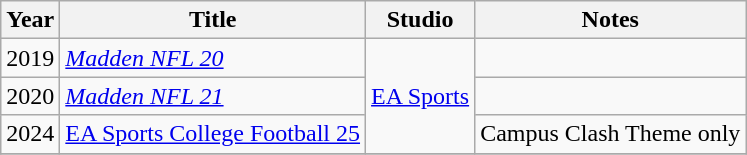<table class="wikitable sortable">
<tr>
<th>Year</th>
<th>Title</th>
<th>Studio</th>
<th>Notes</th>
</tr>
<tr>
<td>2019</td>
<td><em><a href='#'>Madden NFL 20</a></em></td>
<td rowspan="3"><a href='#'>EA Sports</a></td>
<td></td>
</tr>
<tr>
<td>2020</td>
<td><em><a href='#'>Madden NFL 21</a></em></td>
<td></td>
</tr>
<tr>
<td>2024</td>
<td><a href='#'>EA Sports College Football 25</a></td>
<td>Campus Clash Theme only</td>
</tr>
<tr>
</tr>
</table>
